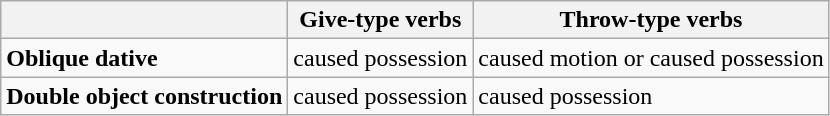<table class="wikitable">
<tr>
<th></th>
<th>Give-type verbs</th>
<th>Throw-type verbs</th>
</tr>
<tr>
<td><strong>Oblique dative</strong></td>
<td>caused possession</td>
<td>caused motion or caused possession</td>
</tr>
<tr>
<td><strong>Double object construction</strong></td>
<td>caused possession</td>
<td>caused possession</td>
</tr>
</table>
